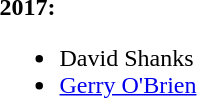<table>
<tr>
<td><strong>2017:</strong><br><ul><li> David Shanks</li><li> <a href='#'>Gerry O'Brien</a></li></ul></td>
</tr>
</table>
